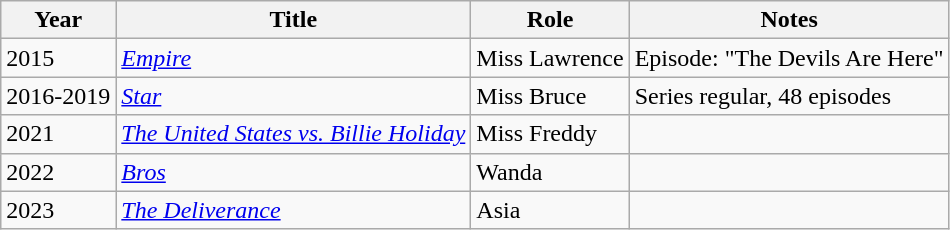<table class="wikitable sortable">
<tr>
<th>Year</th>
<th>Title</th>
<th>Role</th>
<th class="unsortable">Notes</th>
</tr>
<tr>
<td>2015</td>
<td><em><a href='#'>Empire</a></em></td>
<td>Miss Lawrence</td>
<td>Episode: "The Devils Are Here"</td>
</tr>
<tr>
<td>2016-2019</td>
<td><em><a href='#'>Star</a></em></td>
<td>Miss Bruce</td>
<td>Series regular, 48 episodes</td>
</tr>
<tr>
<td>2021</td>
<td><em><a href='#'>The United States vs. Billie Holiday</a></em></td>
<td>Miss Freddy</td>
<td></td>
</tr>
<tr>
<td>2022</td>
<td><em><a href='#'>Bros</a></em></td>
<td>Wanda</td>
<td></td>
</tr>
<tr>
<td>2023</td>
<td><em><a href='#'>The Deliverance</a></em></td>
<td>Asia</td>
<td></td>
</tr>
</table>
